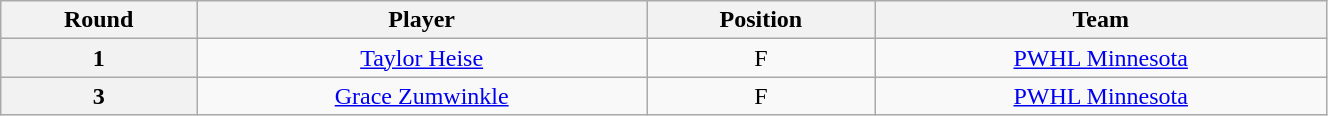<table class="wikitable" width="70%" style="text-align:center;">
<tr>
<th scope="row">Round</th>
<th scope="row">Player</th>
<th scope="row">Position</th>
<th scope="row">Team</th>
</tr>
<tr>
<th scope="row">1</th>
<td><a href='#'>Taylor Heise</a></td>
<td>F</td>
<td><a href='#'>PWHL Minnesota</a></td>
</tr>
<tr>
<th scope="row">3</th>
<td><a href='#'>Grace Zumwinkle</a></td>
<td>F</td>
<td><a href='#'>PWHL Minnesota</a></td>
</tr>
</table>
